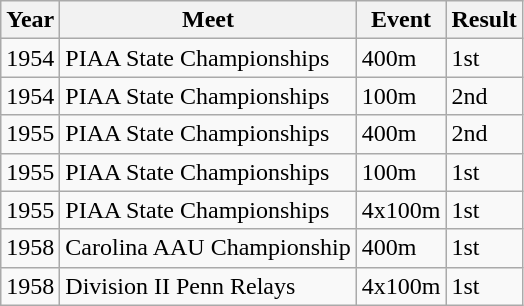<table class="wikitable">
<tr>
<th>Year</th>
<th>Meet</th>
<th>Event</th>
<th>Result</th>
</tr>
<tr>
<td>1954</td>
<td>PIAA State Championships</td>
<td>400m</td>
<td>1st</td>
</tr>
<tr>
<td>1954</td>
<td>PIAA State Championships</td>
<td>100m</td>
<td>2nd</td>
</tr>
<tr>
<td>1955</td>
<td>PIAA State Championships</td>
<td>400m</td>
<td>2nd</td>
</tr>
<tr>
<td>1955</td>
<td>PIAA State Championships</td>
<td>100m</td>
<td>1st</td>
</tr>
<tr>
<td>1955</td>
<td>PIAA State Championships</td>
<td>4x100m</td>
<td>1st</td>
</tr>
<tr>
<td>1958</td>
<td>Carolina AAU Championship</td>
<td>400m</td>
<td>1st</td>
</tr>
<tr>
<td>1958</td>
<td>Division II Penn Relays</td>
<td>4x100m</td>
<td>1st</td>
</tr>
</table>
